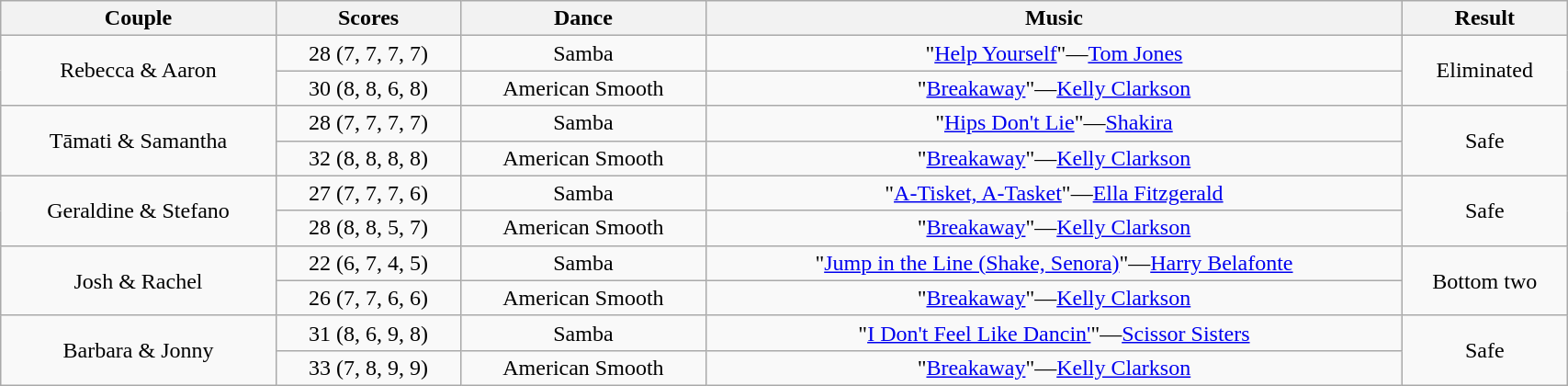<table class="wikitable sortable" style="text-align:center; width: 90%">
<tr>
<th scope="col">Couple</th>
<th scope="col">Scores</th>
<th scope="col" class="unsortable">Dance</th>
<th scope="col" class="unsortable">Music</th>
<th scope="col" class="unsortable">Result</th>
</tr>
<tr>
<td rowspan=2>Rebecca & Aaron</td>
<td>28 (7, 7, 7, 7)</td>
<td>Samba</td>
<td>"<a href='#'>Help Yourself</a>"—<a href='#'>Tom Jones</a></td>
<td rowspan=2>Eliminated</td>
</tr>
<tr>
<td>30 (8, 8, 6, 8)</td>
<td>American Smooth</td>
<td>"<a href='#'>Breakaway</a>"—<a href='#'>Kelly Clarkson</a></td>
</tr>
<tr>
<td rowspan=2>Tāmati & Samantha</td>
<td>28 (7, 7, 7, 7)</td>
<td>Samba</td>
<td>"<a href='#'>Hips Don't Lie</a>"—<a href='#'>Shakira</a></td>
<td rowspan=2>Safe</td>
</tr>
<tr>
<td>32 (8, 8, 8, 8)</td>
<td>American Smooth</td>
<td>"<a href='#'>Breakaway</a>"—<a href='#'>Kelly Clarkson</a></td>
</tr>
<tr>
<td rowspan=2>Geraldine & Stefano</td>
<td>27 (7, 7, 7, 6)</td>
<td>Samba</td>
<td>"<a href='#'>A-Tisket, A-Tasket</a>"—<a href='#'>Ella Fitzgerald</a></td>
<td rowspan=2>Safe</td>
</tr>
<tr>
<td>28 (8, 8, 5, 7)</td>
<td>American Smooth</td>
<td>"<a href='#'>Breakaway</a>"—<a href='#'>Kelly Clarkson</a></td>
</tr>
<tr>
<td rowspan=2>Josh & Rachel</td>
<td>22 (6, 7, 4, 5)</td>
<td>Samba</td>
<td>"<a href='#'>Jump in the Line (Shake, Senora)</a>"—<a href='#'>Harry Belafonte</a></td>
<td rowspan=2>Bottom two</td>
</tr>
<tr>
<td>26 (7, 7, 6, 6)</td>
<td>American Smooth</td>
<td>"<a href='#'>Breakaway</a>"—<a href='#'>Kelly Clarkson</a></td>
</tr>
<tr>
<td rowspan=2>Barbara & Jonny</td>
<td>31 (8, 6, 9, 8)</td>
<td>Samba</td>
<td>"<a href='#'>I Don't Feel Like Dancin'</a>"—<a href='#'>Scissor Sisters</a></td>
<td rowspan=2>Safe</td>
</tr>
<tr>
<td>33 (7, 8, 9, 9)</td>
<td>American Smooth</td>
<td>"<a href='#'>Breakaway</a>"—<a href='#'>Kelly Clarkson</a></td>
</tr>
</table>
